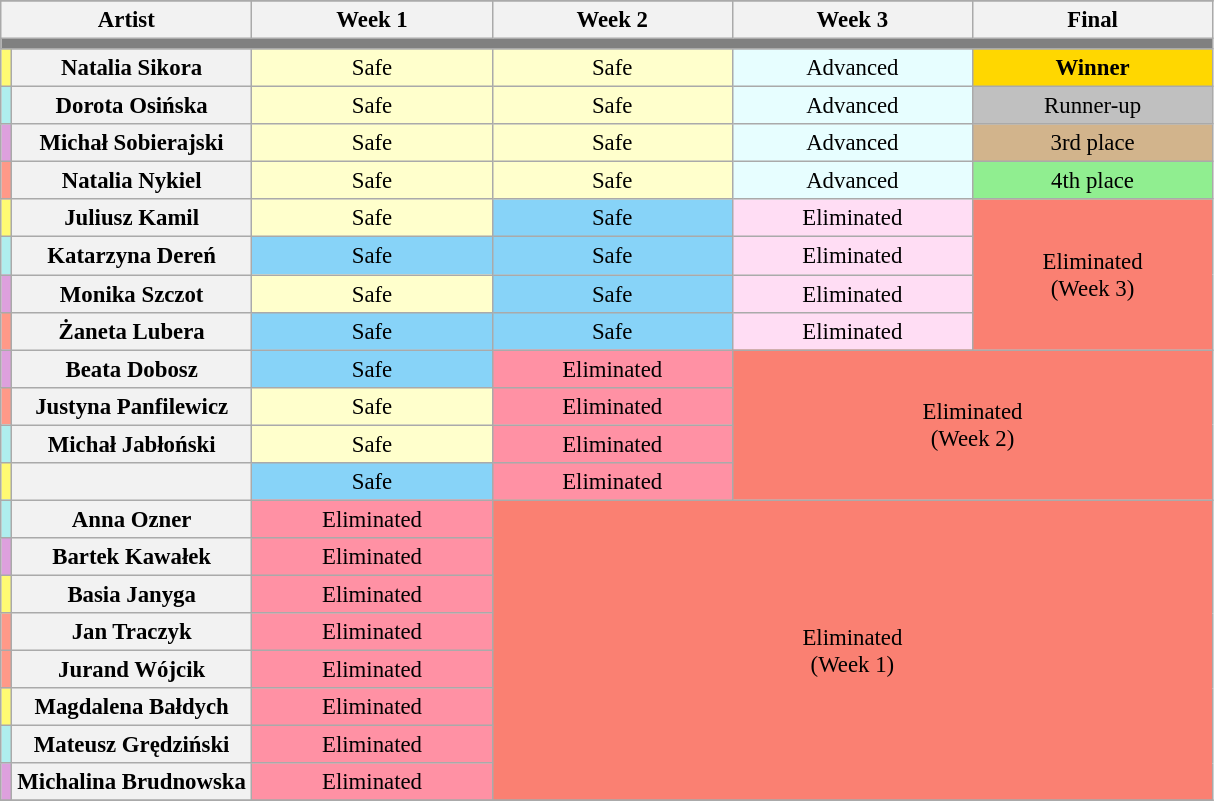<table class="wikitable" style="text-align:center; font-size:95%;" width="64%">
<tr>
</tr>
<tr>
<th colspan="2">Artist</th>
<th width="20%">Week 1</th>
<th width="20%">Week 2</th>
<th width="20%">Week 3</th>
<th width="20%">Final</th>
</tr>
<tr>
<th colspan="6" style="background:grey;"></th>
</tr>
<tr>
<td style="background:#fffa73;"></td>
<th width="20%">Natalia Sikora</th>
<td style="background:#FFFFCC;">Safe</td>
<td style="background:#FFFFCC;">Safe</td>
<td style="background:#E7FEFF;">Advanced</td>
<th style="background:gold;">Winner</th>
</tr>
<tr>
<td style="background:#afeeee;"></td>
<th width="16%">Dorota Osińska</th>
<td style="background:#FFFFCC;">Safe</td>
<td style="background:#FFFFCC;">Safe</td>
<td style="background:#E7FEFF;">Advanced</td>
<td style="background:silver;">Runner-up</td>
</tr>
<tr>
<td style="background:#dda0dd;"></td>
<th width="16%">Michał Sobierajski</th>
<td style="background:#FFFFCC;">Safe</td>
<td style="background:#FFFFCC;">Safe</td>
<td style="background:#E7FEFF;">Advanced</td>
<td style="background:tan;">3rd place</td>
</tr>
<tr>
<td style="background:#ff9988;"></td>
<th width="16%">Natalia Nykiel</th>
<td style="background:#FFFFCC;">Safe</td>
<td style="background:#FFFFCC;">Safe</td>
<td style="background:#E7FEFF;">Advanced</td>
<td style="background:lightgreen;">4th place</td>
</tr>
<tr>
<td style="background:#fffa73;"></td>
<th width="16%">Juliusz Kamil</th>
<td style="background:#FFFFCC;">Safe</td>
<td style="background:#87D3F8;">Safe</td>
<td style="background:#FFDDF4;">Eliminated</td>
<td rowspan="4" style="background:salmon;">Eliminated<br>(Week 3)</td>
</tr>
<tr>
<td style="background:#afeeee;"></td>
<th width="16%">Katarzyna Dereń</th>
<td style="background:#87D3F8;">Safe</td>
<td style="background:#87D3F8;">Safe</td>
<td style="background:#FFDDF4;">Eliminated</td>
</tr>
<tr>
<td style="background:#dda0dd;"></td>
<th width="16%">Monika Szczot</th>
<td style="background:#FFFFCC;">Safe</td>
<td style="background:#87D3F8;">Safe</td>
<td style="background:#FFDDF4;">Eliminated</td>
</tr>
<tr>
<td style="background:#ff9988;"></td>
<th width="16%">Żaneta Lubera</th>
<td style="background:#87D3F8;">Safe</td>
<td style="background:#87D3F8;">Safe</td>
<td style="background:#FFDDF4;">Eliminated</td>
</tr>
<tr>
<td style="background:#dda0dd;"></td>
<th width="16%">Beata Dobosz</th>
<td style="background:#87D3F8;">Safe</td>
<td style="background:#FF91A4;">Eliminated</td>
<td colspan="2" rowspan="4" style="background:salmon;">Eliminated<br>(Week 2)</td>
</tr>
<tr>
<td style="background:#ff9988;"></td>
<th width="16%">Justyna Panfilewicz</th>
<td style="background:#FFFFCC;">Safe</td>
<td style="background:#FF91A4;">Eliminated</td>
</tr>
<tr>
<td style="background:#afeeee;"></td>
<th width="16%">Michał Jabłoński</th>
<td style="background:#FFFFCC;">Safe</td>
<td style="background:#FF91A4;">Eliminated</td>
</tr>
<tr>
<td style="background:#fffa73;"></td>
<th width="16%"></th>
<td style="background:#87D3F8;">Safe</td>
<td style="background:#FF91A4;">Eliminated</td>
</tr>
<tr>
<td style="background:#afeeee;"></td>
<th width="16%">Anna Ozner</th>
<td style="background:#FF91A4;">Eliminated</td>
<td colspan="3" rowspan="8" style="background:salmon;">Eliminated<br>(Week 1)</td>
</tr>
<tr>
<td style="background:#dda0dd;"></td>
<th width="16%">Bartek Kawałek</th>
<td style="background:#FF91A4;">Eliminated</td>
</tr>
<tr>
<td style="background:#fffa73;"></td>
<th width="16%">Basia Janyga</th>
<td style="background:#FF91A4;">Eliminated</td>
</tr>
<tr>
<td style="background:#ff9988;"></td>
<th width="16%">Jan Traczyk</th>
<td style="background:#FF91A4;">Eliminated</td>
</tr>
<tr>
<td style="background:#ff9988;"></td>
<th width="16%">Jurand Wójcik</th>
<td style="background:#FF91A4;">Eliminated</td>
</tr>
<tr>
<td style="background:#fffa73;"></td>
<th width="16%">Magdalena Bałdych</th>
<td style="background:#FF91A4;">Eliminated</td>
</tr>
<tr>
<td style="background:#afeeee;"></td>
<th width="16%">Mateusz Grędziński</th>
<td style="background:#FF91A4;">Eliminated</td>
</tr>
<tr>
<td style="background:#dda0dd;"></td>
<th width="16%">Michalina Brudnowska</th>
<td style="background:#FF91A4;">Eliminated</td>
</tr>
<tr>
</tr>
</table>
